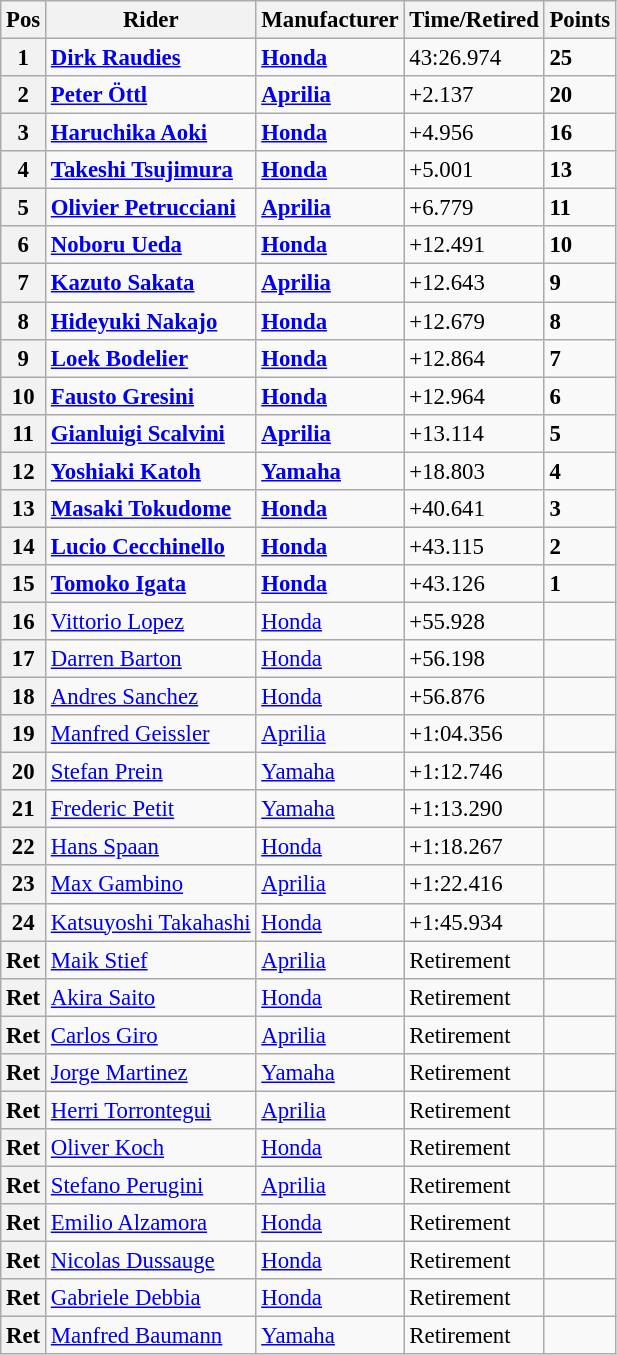<table class="wikitable" style="font-size: 95%;">
<tr>
<th>Pos</th>
<th>Rider</th>
<th>Manufacturer</th>
<th>Time/Retired</th>
<th>Points</th>
</tr>
<tr>
<th>1</th>
<td> <strong><a href='#'>Dirk Raudies</a></strong></td>
<td><strong><a href='#'>Honda</a></strong></td>
<td>43:26.974</td>
<td><strong>25</strong></td>
</tr>
<tr>
<th>2</th>
<td> <strong><a href='#'>Peter Öttl</a></strong></td>
<td><strong><a href='#'>Aprilia</a></strong></td>
<td>+2.137</td>
<td><strong>20</strong></td>
</tr>
<tr>
<th>3</th>
<td> <strong><a href='#'>Haruchika Aoki</a></strong></td>
<td><strong><a href='#'>Honda</a></strong></td>
<td>+4.956</td>
<td><strong>16</strong></td>
</tr>
<tr>
<th>4</th>
<td> <strong><a href='#'>Takeshi Tsujimura</a></strong></td>
<td><strong><a href='#'>Honda</a></strong></td>
<td>+5.001</td>
<td><strong>13</strong></td>
</tr>
<tr>
<th>5</th>
<td> <strong><a href='#'>Olivier Petrucciani</a></strong></td>
<td><strong><a href='#'>Aprilia</a></strong></td>
<td>+6.779</td>
<td><strong>11</strong></td>
</tr>
<tr>
<th>6</th>
<td> <strong><a href='#'>Noboru Ueda</a></strong></td>
<td><strong><a href='#'>Honda</a></strong></td>
<td>+12.491</td>
<td><strong>10</strong></td>
</tr>
<tr>
<th>7</th>
<td> <strong><a href='#'>Kazuto Sakata</a></strong></td>
<td><strong><a href='#'>Aprilia</a></strong></td>
<td>+12.643</td>
<td><strong>9</strong></td>
</tr>
<tr>
<th>8</th>
<td> <strong><a href='#'>Hideyuki Nakajo</a></strong></td>
<td><strong><a href='#'>Honda</a></strong></td>
<td>+12.679</td>
<td><strong>8</strong></td>
</tr>
<tr>
<th>9</th>
<td> <strong><a href='#'>Loek Bodelier</a></strong></td>
<td><strong><a href='#'>Honda</a></strong></td>
<td>+12.864</td>
<td><strong>7</strong></td>
</tr>
<tr>
<th>10</th>
<td> <strong><a href='#'>Fausto Gresini</a></strong></td>
<td><strong><a href='#'>Honda</a></strong></td>
<td>+12.964</td>
<td><strong>6</strong></td>
</tr>
<tr>
<th>11</th>
<td> <strong><a href='#'>Gianluigi Scalvini</a></strong></td>
<td><strong><a href='#'>Aprilia</a></strong></td>
<td>+13.114</td>
<td><strong>5</strong></td>
</tr>
<tr>
<th>12</th>
<td> <strong><a href='#'>Yoshiaki Katoh</a></strong></td>
<td><strong><a href='#'>Yamaha</a></strong></td>
<td>+18.803</td>
<td><strong>4</strong></td>
</tr>
<tr>
<th>13</th>
<td> <strong><a href='#'>Masaki Tokudome</a></strong></td>
<td><strong><a href='#'>Honda</a></strong></td>
<td>+40.641</td>
<td><strong>3</strong></td>
</tr>
<tr>
<th>14</th>
<td> <strong><a href='#'>Lucio Cecchinello</a></strong></td>
<td><strong><a href='#'>Honda</a></strong></td>
<td>+43.115</td>
<td><strong>2</strong></td>
</tr>
<tr>
<th>15</th>
<td> <strong><a href='#'>Tomoko Igata</a></strong></td>
<td><strong><a href='#'>Honda</a></strong></td>
<td>+43.126</td>
<td><strong>1</strong></td>
</tr>
<tr>
<th>16</th>
<td> <a href='#'>Vittorio Lopez</a></td>
<td><a href='#'>Honda</a></td>
<td>+55.928</td>
<td></td>
</tr>
<tr>
<th>17</th>
<td> <a href='#'>Darren Barton</a></td>
<td><a href='#'>Honda</a></td>
<td>+56.198</td>
<td></td>
</tr>
<tr>
<th>18</th>
<td> <a href='#'>Andres Sanchez</a></td>
<td><a href='#'>Honda</a></td>
<td>+56.876</td>
<td></td>
</tr>
<tr>
<th>19</th>
<td> <a href='#'>Manfred Geissler</a></td>
<td><a href='#'>Aprilia</a></td>
<td>+1:04.356</td>
<td></td>
</tr>
<tr>
<th>20</th>
<td> <a href='#'>Stefan Prein</a></td>
<td><a href='#'>Yamaha</a></td>
<td>+1:12.746</td>
<td></td>
</tr>
<tr>
<th>21</th>
<td> <a href='#'>Frederic Petit</a></td>
<td><a href='#'>Yamaha</a></td>
<td>+1:13.290</td>
<td></td>
</tr>
<tr>
<th>22</th>
<td> <a href='#'>Hans Spaan</a></td>
<td><a href='#'>Honda</a></td>
<td>+1:18.267</td>
<td></td>
</tr>
<tr>
<th>23</th>
<td> <a href='#'>Max Gambino</a></td>
<td><a href='#'>Aprilia</a></td>
<td>+1:22.416</td>
<td></td>
</tr>
<tr>
<th>24</th>
<td> <a href='#'>Katsuyoshi Takahashi</a></td>
<td><a href='#'>Honda</a></td>
<td>+1:45.934</td>
<td></td>
</tr>
<tr>
<th>Ret</th>
<td> <a href='#'>Maik Stief</a></td>
<td><a href='#'>Aprilia</a></td>
<td>Retirement</td>
<td></td>
</tr>
<tr>
<th>Ret</th>
<td> <a href='#'>Akira Saito</a></td>
<td><a href='#'>Honda</a></td>
<td>Retirement</td>
<td></td>
</tr>
<tr>
<th>Ret</th>
<td> <a href='#'>Carlos Giro</a></td>
<td><a href='#'>Aprilia</a></td>
<td>Retirement</td>
<td></td>
</tr>
<tr>
<th>Ret</th>
<td> <a href='#'>Jorge Martinez</a></td>
<td><a href='#'>Yamaha</a></td>
<td>Retirement</td>
<td></td>
</tr>
<tr>
<th>Ret</th>
<td> <a href='#'>Herri Torrontegui</a></td>
<td><a href='#'>Aprilia</a></td>
<td>Retirement</td>
<td></td>
</tr>
<tr>
<th>Ret</th>
<td> <a href='#'>Oliver Koch</a></td>
<td><a href='#'>Honda</a></td>
<td>Retirement</td>
<td></td>
</tr>
<tr>
<th>Ret</th>
<td> <a href='#'>Stefano Perugini</a></td>
<td><a href='#'>Aprilia</a></td>
<td>Retirement</td>
<td></td>
</tr>
<tr>
<th>Ret</th>
<td> <a href='#'>Emilio Alzamora</a></td>
<td><a href='#'>Honda</a></td>
<td>Retirement</td>
<td></td>
</tr>
<tr>
<th>Ret</th>
<td> <a href='#'>Nicolas Dussauge</a></td>
<td><a href='#'>Honda</a></td>
<td>Retirement</td>
<td></td>
</tr>
<tr>
<th>Ret</th>
<td> <a href='#'>Gabriele Debbia</a></td>
<td><a href='#'>Honda</a></td>
<td>Retirement</td>
<td></td>
</tr>
<tr>
<th>Ret</th>
<td> <a href='#'>Manfred Baumann</a></td>
<td><a href='#'>Yamaha</a></td>
<td>Retirement</td>
<td></td>
</tr>
</table>
